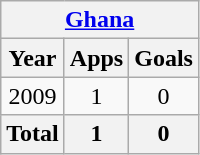<table class="wikitable" style="text-align:center">
<tr>
<th colspan=3><a href='#'>Ghana</a></th>
</tr>
<tr>
<th>Year</th>
<th>Apps</th>
<th>Goals</th>
</tr>
<tr>
<td>2009</td>
<td>1</td>
<td>0</td>
</tr>
<tr>
<th>Total</th>
<th>1</th>
<th>0</th>
</tr>
</table>
